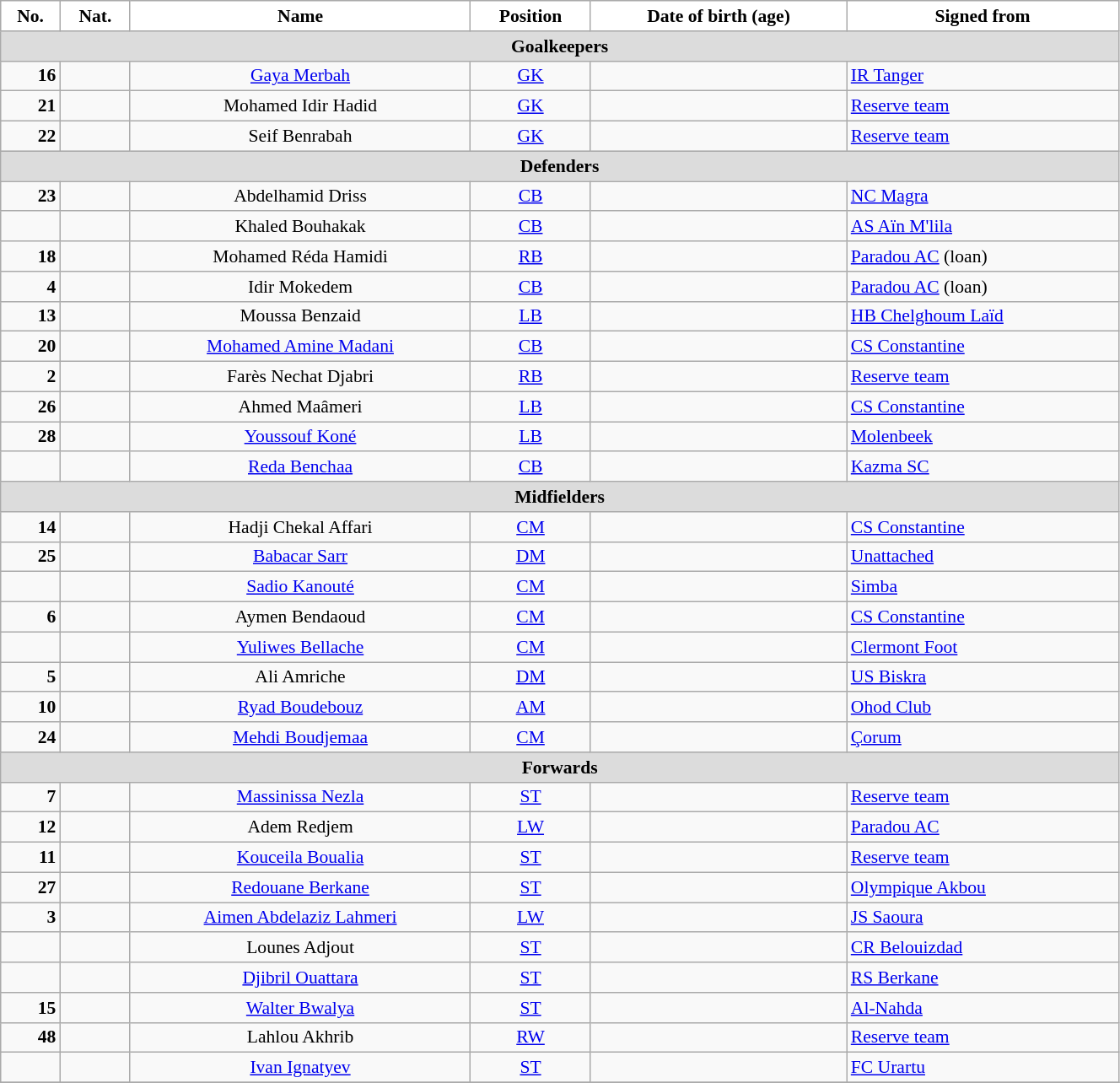<table class="wikitable" style="text-align:center; font-size:90%; width:70%">
<tr>
<th style="background:white; color:black; text-align:center;">No.</th>
<th style="background:white; color:black; text-align:center;">Nat.</th>
<th style="background:white; color:black; text-align:center;">Name</th>
<th style="background:white; color:black; text-align:center;">Position</th>
<th style="background:white; color:black; text-align:center;">Date of birth (age)</th>
<th style="background:white; color:black; text-align:center;">Signed from</th>
</tr>
<tr>
<th colspan=10 style="background:#DCDCDC; text-align:center;">Goalkeepers</th>
</tr>
<tr>
<td style="text-align:right"><strong>16</strong></td>
<td></td>
<td><a href='#'>Gaya Merbah</a></td>
<td><a href='#'>GK</a></td>
<td></td>
<td style="text-align:left"> <a href='#'>IR Tanger</a></td>
</tr>
<tr>
<td style="text-align:right"><strong>21</strong></td>
<td></td>
<td>Mohamed Idir Hadid</td>
<td><a href='#'>GK</a></td>
<td></td>
<td style="text-align:left"> <a href='#'>Reserve team</a></td>
</tr>
<tr>
<td style="text-align:right"><strong>22</strong></td>
<td></td>
<td>Seif Benrabah</td>
<td><a href='#'>GK</a></td>
<td></td>
<td style="text-align:left"> <a href='#'>Reserve team</a></td>
</tr>
<tr>
<th colspan=10 style="background:#DCDCDC; text-align:center;">Defenders</th>
</tr>
<tr>
<td style="text-align:right"><strong>23</strong></td>
<td></td>
<td>Abdelhamid Driss</td>
<td><a href='#'>CB</a></td>
<td></td>
<td style="text-align:left"> <a href='#'>NC Magra</a></td>
</tr>
<tr>
<td></td>
<td></td>
<td>Khaled Bouhakak</td>
<td><a href='#'>CB</a></td>
<td></td>
<td style="text-align:left"> <a href='#'>AS Aïn M'lila</a></td>
</tr>
<tr>
<td style="text-align:right"><strong>18</strong></td>
<td></td>
<td>Mohamed Réda Hamidi</td>
<td><a href='#'>RB</a></td>
<td></td>
<td style="text-align:left"> <a href='#'>Paradou AC</a> (loan)</td>
</tr>
<tr>
<td style="text-align:right"><strong>4</strong></td>
<td></td>
<td>Idir Mokedem</td>
<td><a href='#'>CB</a></td>
<td></td>
<td style="text-align:left"> <a href='#'>Paradou AC</a> (loan)</td>
</tr>
<tr>
<td style="text-align:right"><strong>13</strong></td>
<td></td>
<td>Moussa Benzaid</td>
<td><a href='#'>LB</a></td>
<td></td>
<td style="text-align:left"> <a href='#'>HB Chelghoum Laïd</a></td>
</tr>
<tr>
<td style="text-align:right"><strong>20</strong></td>
<td></td>
<td><a href='#'>Mohamed Amine Madani</a></td>
<td><a href='#'>CB</a></td>
<td></td>
<td style="text-align:left"> <a href='#'>CS Constantine</a></td>
</tr>
<tr>
<td style="text-align:right"><strong>2</strong></td>
<td></td>
<td>Farès Nechat Djabri</td>
<td><a href='#'>RB</a></td>
<td></td>
<td style="text-align:left"> <a href='#'>Reserve team</a></td>
</tr>
<tr>
<td style="text-align:right"><strong>26</strong></td>
<td></td>
<td>Ahmed Maâmeri</td>
<td><a href='#'>LB</a></td>
<td></td>
<td style="text-align:left"> <a href='#'>CS Constantine</a></td>
</tr>
<tr>
<td style="text-align:right"><strong>28</strong></td>
<td></td>
<td><a href='#'>Youssouf Koné</a></td>
<td><a href='#'>LB</a></td>
<td></td>
<td style="text-align:left"> <a href='#'>Molenbeek</a></td>
</tr>
<tr>
<td></td>
<td></td>
<td><a href='#'>Reda Benchaa</a></td>
<td><a href='#'>CB</a></td>
<td></td>
<td style="text-align:left"> <a href='#'>Kazma SC</a></td>
</tr>
<tr>
<th colspan=10 style="background:#DCDCDC; text-align:center;">Midfielders</th>
</tr>
<tr>
<td style="text-align:right"><strong>14</strong></td>
<td></td>
<td>Hadji Chekal Affari</td>
<td><a href='#'>CM</a></td>
<td></td>
<td style="text-align:left"> <a href='#'>CS Constantine</a></td>
</tr>
<tr>
<td style="text-align:right"><strong>25</strong></td>
<td></td>
<td><a href='#'>Babacar Sarr</a></td>
<td><a href='#'>DM</a></td>
<td></td>
<td style="text-align:left"><a href='#'>Unattached</a></td>
</tr>
<tr>
<td></td>
<td></td>
<td><a href='#'>Sadio Kanouté</a></td>
<td><a href='#'>CM</a></td>
<td></td>
<td style="text-align:left"> <a href='#'>Simba</a></td>
</tr>
<tr>
<td style="text-align:right"><strong>6</strong></td>
<td></td>
<td>Aymen Bendaoud</td>
<td><a href='#'>CM</a></td>
<td></td>
<td style="text-align:left"> <a href='#'>CS Constantine</a></td>
</tr>
<tr>
<td></td>
<td></td>
<td><a href='#'>Yuliwes Bellache</a></td>
<td><a href='#'>CM</a></td>
<td></td>
<td style="text-align:left"> <a href='#'>Clermont Foot</a></td>
</tr>
<tr>
<td style="text-align:right"><strong>5</strong></td>
<td></td>
<td>Ali Amriche</td>
<td><a href='#'>DM</a></td>
<td></td>
<td style="text-align:left"> <a href='#'>US Biskra</a></td>
</tr>
<tr>
<td style="text-align:right"><strong>10</strong></td>
<td></td>
<td><a href='#'>Ryad Boudebouz</a></td>
<td><a href='#'>AM</a></td>
<td></td>
<td style="text-align:left"> <a href='#'>Ohod Club</a></td>
</tr>
<tr>
<td style="text-align:right"><strong>24</strong></td>
<td></td>
<td><a href='#'>Mehdi Boudjemaa</a></td>
<td><a href='#'>CM</a></td>
<td></td>
<td style="text-align:left"> <a href='#'>Çorum</a></td>
</tr>
<tr>
<th colspan=10 style="background:#DCDCDC; text-align:center;">Forwards</th>
</tr>
<tr>
<td style="text-align:right"><strong>7</strong></td>
<td></td>
<td><a href='#'>Massinissa Nezla</a></td>
<td><a href='#'>ST</a></td>
<td></td>
<td style="text-align:left"> <a href='#'>Reserve team</a></td>
</tr>
<tr>
<td style="text-align:right"><strong>12</strong></td>
<td></td>
<td>Adem Redjem</td>
<td><a href='#'>LW</a></td>
<td></td>
<td style="text-align:left"> <a href='#'>Paradou AC</a></td>
</tr>
<tr>
<td style="text-align:right"><strong>11</strong></td>
<td></td>
<td><a href='#'>Kouceila Boualia</a></td>
<td><a href='#'>ST</a></td>
<td></td>
<td style="text-align:left"> <a href='#'>Reserve team</a></td>
</tr>
<tr>
<td style="text-align:right"><strong>27</strong></td>
<td></td>
<td><a href='#'>Redouane Berkane</a></td>
<td><a href='#'>ST</a></td>
<td></td>
<td style="text-align:left"> <a href='#'>Olympique Akbou</a></td>
</tr>
<tr>
<td style="text-align:right"><strong>3</strong></td>
<td></td>
<td><a href='#'>Aimen Abdelaziz Lahmeri</a></td>
<td><a href='#'>LW</a></td>
<td></td>
<td style="text-align:left"> <a href='#'>JS Saoura</a></td>
</tr>
<tr>
<td></td>
<td></td>
<td>Lounes Adjout</td>
<td><a href='#'>ST</a></td>
<td></td>
<td style="text-align:left"> <a href='#'>CR Belouizdad</a></td>
</tr>
<tr>
<td></td>
<td></td>
<td><a href='#'>Djibril Ouattara</a></td>
<td><a href='#'>ST</a></td>
<td></td>
<td style="text-align:left"> <a href='#'>RS Berkane</a></td>
</tr>
<tr>
<td style="text-align:right"><strong>15</strong></td>
<td></td>
<td><a href='#'>Walter Bwalya</a></td>
<td><a href='#'>ST</a></td>
<td></td>
<td style="text-align:left"> <a href='#'>Al-Nahda</a></td>
</tr>
<tr>
<td style="text-align:right"><strong>48</strong></td>
<td></td>
<td>Lahlou Akhrib</td>
<td><a href='#'>RW</a></td>
<td></td>
<td style="text-align:left"> <a href='#'>Reserve team</a></td>
</tr>
<tr>
<td></td>
<td></td>
<td><a href='#'>Ivan Ignatyev</a></td>
<td><a href='#'>ST</a></td>
<td></td>
<td style="text-align:left"> <a href='#'>FC Urartu</a></td>
</tr>
<tr>
</tr>
</table>
